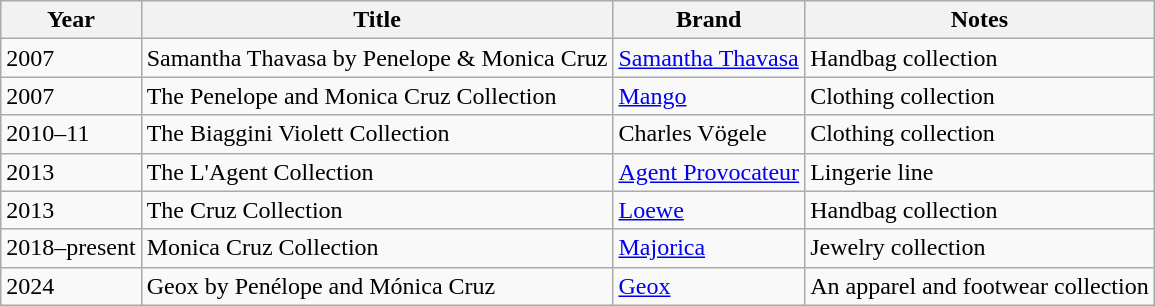<table class="wikitable">
<tr>
<th>Year</th>
<th>Title</th>
<th>Brand</th>
<th>Notes</th>
</tr>
<tr>
<td>2007</td>
<td>Samantha Thavasa by Penelope & Monica Cruz</td>
<td><a href='#'>Samantha Thavasa</a></td>
<td>Handbag collection</td>
</tr>
<tr>
<td>2007</td>
<td>The Penelope and Monica Cruz Collection</td>
<td><a href='#'>Mango</a></td>
<td>Clothing collection</td>
</tr>
<tr>
<td>2010–11</td>
<td>The Biaggini Violett Collection</td>
<td>Charles Vögele</td>
<td>Clothing collection</td>
</tr>
<tr>
<td>2013</td>
<td>The L'Agent Collection</td>
<td><a href='#'>Agent Provocateur</a></td>
<td>Lingerie line</td>
</tr>
<tr>
<td>2013</td>
<td>The Cruz Collection</td>
<td><a href='#'>Loewe</a></td>
<td>Handbag collection</td>
</tr>
<tr>
<td>2018–present</td>
<td>Monica Cruz Collection</td>
<td><a href='#'>Majorica</a></td>
<td>Jewelry collection</td>
</tr>
<tr>
<td>2024</td>
<td>Geox by Penélope and Mónica Cruz</td>
<td><a href='#'>Geox</a></td>
<td>An apparel and footwear collection</td>
</tr>
</table>
